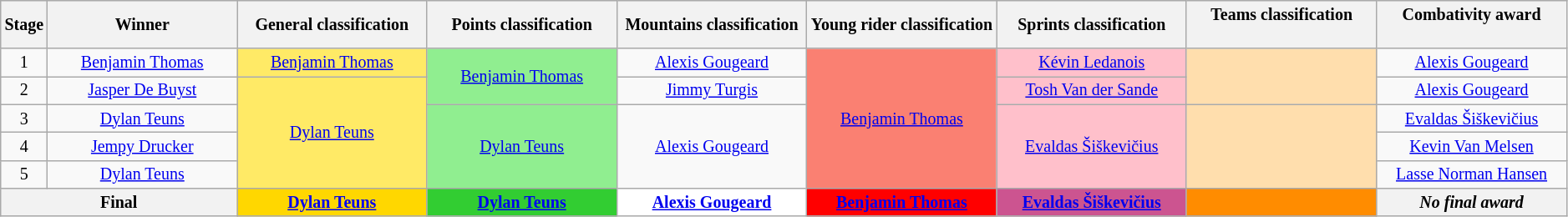<table class="wikitable" style="text-align: center; font-size:smaller;">
<tr style="background:#efefef;">
<th style="width:2%;">Stage</th>
<th style="width:12.25%;">Winner</th>
<th style="width:12.25%;">General classification<br></th>
<th style="width:12.25%;">Points classification<br></th>
<th style="width:12.25%;">Mountains classification<br></th>
<th style="width:12.25%;">Young rider classification<br></th>
<th style="width:12.25%;">Sprints classification<br></th>
<th style="width:12.25%;">Teams classification<br> </th>
<th style="width:12.25%;">Combativity award<br> </th>
</tr>
<tr>
<td scope=row>1</td>
<td><a href='#'>Benjamin Thomas</a></td>
<td style="background:#FFEA66;"><a href='#'>Benjamin Thomas</a></td>
<td style="background:lightgreen;" rowspan=2><a href='#'>Benjamin Thomas</a></td>
<td style="background:offwhite;"><a href='#'>Alexis Gougeard</a></td>
<td style="background:salmon;" rowspan=5><a href='#'>Benjamin Thomas</a></td>
<td style="background:pink;"><a href='#'>Kévin Ledanois</a></td>
<td style="background:navajowhite;" rowspan=2></td>
<td><a href='#'>Alexis Gougeard</a></td>
</tr>
<tr>
<td scope=row>2</td>
<td><a href='#'>Jasper De Buyst</a></td>
<td style="background:#FFEA66;" rowspan=4><a href='#'>Dylan Teuns</a></td>
<td style="background:offwhite;"><a href='#'>Jimmy Turgis</a></td>
<td style="background:pink;"><a href='#'>Tosh Van der Sande</a></td>
<td><a href='#'>Alexis Gougeard</a></td>
</tr>
<tr>
<td scope=row>3</td>
<td><a href='#'>Dylan Teuns</a></td>
<td style="background:lightgreen;" rowspan=3><a href='#'>Dylan Teuns</a></td>
<td style="background:offwhite;" rowspan=3><a href='#'>Alexis Gougeard</a></td>
<td style="background:pink;" rowspan=3><a href='#'>Evaldas Šiškevičius</a></td>
<td style="background:navajowhite;" rowspan=3></td>
<td><a href='#'>Evaldas Šiškevičius</a></td>
</tr>
<tr>
<td scope=row>4</td>
<td><a href='#'>Jempy Drucker</a></td>
<td><a href='#'>Kevin Van Melsen</a></td>
</tr>
<tr>
<td scope=row>5</td>
<td><a href='#'>Dylan Teuns</a></td>
<td><a href='#'>Lasse Norman Hansen</a></td>
</tr>
<tr>
<th colspan=2>Final</th>
<th style="background:gold"><a href='#'>Dylan Teuns</a></th>
<th style="background:limegreen"><a href='#'>Dylan Teuns</a></th>
<th style="background:white;"><a href='#'>Alexis Gougeard</a></th>
<th style="background:red"><a href='#'>Benjamin Thomas</a></th>
<th style="background:#cc5490"><a href='#'>Evaldas Šiškevičius</a></th>
<th style="background:#FF8C00;"></th>
<th><em>No final award</em></th>
</tr>
</table>
